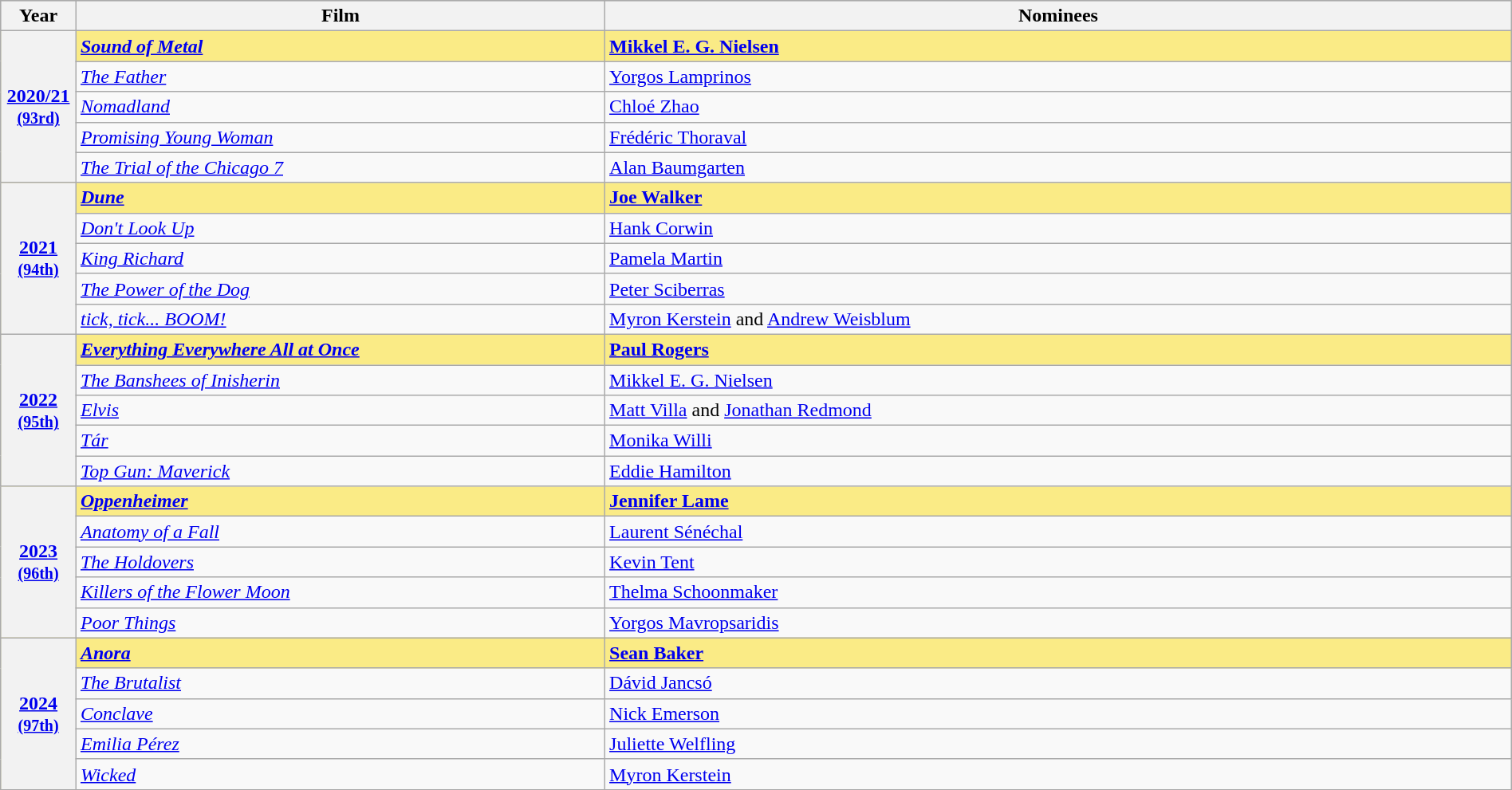<table class="wikitable" style="width:100%">
<tr bgcolor="#bebebe">
<th width="5%">Year</th>
<th width="35%">Film</th>
<th width="60%">Nominees</th>
</tr>
<tr style="background:#FAEB86">
<th rowspan="5"><a href='#'>2020/21</a><br><small><a href='#'>(93rd)</a></small></th>
<td><strong><em><a href='#'>Sound of Metal</a></em></strong></td>
<td><strong><a href='#'>Mikkel E. G. Nielsen</a></strong></td>
</tr>
<tr>
<td><em><a href='#'>The Father</a></em></td>
<td><a href='#'>Yorgos Lamprinos</a></td>
</tr>
<tr>
<td><em><a href='#'>Nomadland</a></em></td>
<td><a href='#'>Chloé Zhao</a></td>
</tr>
<tr>
<td><em><a href='#'>Promising Young Woman</a></em></td>
<td><a href='#'>Frédéric Thoraval</a></td>
</tr>
<tr>
<td><em><a href='#'>The Trial of the Chicago 7</a></em></td>
<td><a href='#'>Alan Baumgarten</a></td>
</tr>
<tr style="background:#FAEB86">
<th rowspan="5"><a href='#'>2021</a><br><small><a href='#'>(94th)</a></small></th>
<td><strong><em><a href='#'>Dune</a></em></strong></td>
<td><strong><a href='#'>Joe Walker</a></strong></td>
</tr>
<tr>
<td><em><a href='#'>Don't Look Up</a></em></td>
<td><a href='#'>Hank Corwin</a></td>
</tr>
<tr>
<td><em><a href='#'>King Richard</a></em></td>
<td><a href='#'>Pamela Martin</a></td>
</tr>
<tr>
<td><em><a href='#'>The Power of the Dog</a></em></td>
<td><a href='#'>Peter Sciberras</a></td>
</tr>
<tr>
<td><em><a href='#'>tick, tick... BOOM!</a></em></td>
<td><a href='#'>Myron Kerstein</a> and <a href='#'>Andrew Weisblum</a></td>
</tr>
<tr style="background:#FAEB86">
<th rowspan="5"><a href='#'>2022</a><br><small><a href='#'>(95th)</a></small></th>
<td><strong><em><a href='#'>Everything Everywhere All at Once</a></em></strong></td>
<td><strong><a href='#'>Paul Rogers</a></strong></td>
</tr>
<tr>
<td><em><a href='#'>The Banshees of Inisherin</a></em></td>
<td><a href='#'>Mikkel E. G. Nielsen</a></td>
</tr>
<tr>
<td><em><a href='#'>Elvis</a></em></td>
<td><a href='#'>Matt Villa</a> and <a href='#'>Jonathan Redmond</a></td>
</tr>
<tr>
<td><em><a href='#'>Tár</a></em></td>
<td><a href='#'>Monika Willi</a></td>
</tr>
<tr>
<td><em><a href='#'>Top Gun: Maverick</a></em></td>
<td><a href='#'>Eddie Hamilton</a></td>
</tr>
<tr style="background:#FAEB86">
<th rowspan="5"><a href='#'>2023</a><br><small><a href='#'>(96th)</a></small></th>
<td><strong><em><a href='#'>Oppenheimer</a></em></strong></td>
<td><strong><a href='#'>Jennifer Lame</a></strong></td>
</tr>
<tr>
<td><em><a href='#'>Anatomy of a Fall</a></em></td>
<td><a href='#'>Laurent Sénéchal</a></td>
</tr>
<tr>
<td><em><a href='#'>The Holdovers</a></em></td>
<td><a href='#'>Kevin Tent</a></td>
</tr>
<tr>
<td><em><a href='#'>Killers of the Flower Moon</a></em></td>
<td><a href='#'>Thelma Schoonmaker</a></td>
</tr>
<tr>
<td><em><a href='#'>Poor Things</a></em></td>
<td><a href='#'>Yorgos Mavropsaridis</a></td>
</tr>
<tr style="background:#FAEB86">
<th rowspan="5"><a href='#'>2024</a><br><small><a href='#'>(97th)</a></small></th>
<td><strong><em><a href='#'>Anora</a></em></strong></td>
<td><strong><a href='#'>Sean Baker</a></strong></td>
</tr>
<tr>
<td><em><a href='#'>The Brutalist</a></em></td>
<td><a href='#'>Dávid Jancsó</a></td>
</tr>
<tr>
<td><a href='#'><em>Conclave</em></a></td>
<td><a href='#'>Nick Emerson</a></td>
</tr>
<tr>
<td><em><a href='#'>Emilia Pérez</a></em></td>
<td><a href='#'>Juliette Welfling</a></td>
</tr>
<tr>
<td><a href='#'><em>Wicked</em></a></td>
<td><a href='#'>Myron Kerstein</a></td>
</tr>
</table>
